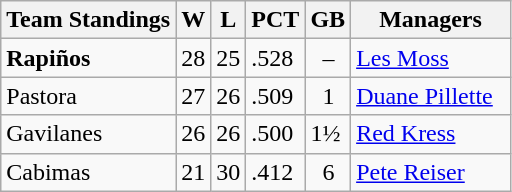<table class="wikitable">
<tr>
<th>Team Standings</th>
<th>W</th>
<th>L</th>
<th>PCT</th>
<th>GB</th>
<th>Managers</th>
</tr>
<tr>
<td><strong>Rapiños</strong></td>
<td>28</td>
<td>25</td>
<td>.528</td>
<td>  –</td>
<td><a href='#'>Les Moss</a></td>
</tr>
<tr>
<td>Pastora</td>
<td>27</td>
<td>26</td>
<td>.509</td>
<td>  1</td>
<td><a href='#'>Duane Pillette</a>  </td>
</tr>
<tr>
<td>Gavilanes</td>
<td>26</td>
<td>26</td>
<td>.500</td>
<td>1½</td>
<td><a href='#'>Red Kress</a></td>
</tr>
<tr>
<td>Cabimas</td>
<td>21</td>
<td>30</td>
<td>.412</td>
<td>  6</td>
<td><a href='#'>Pete Reiser</a></td>
</tr>
</table>
